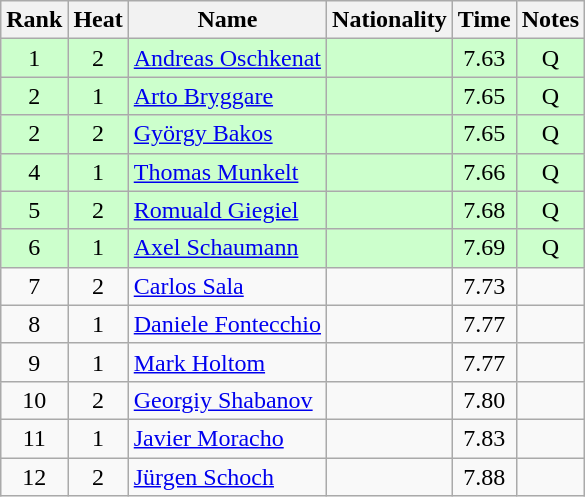<table class="wikitable sortable" style="text-align:center">
<tr>
<th>Rank</th>
<th>Heat</th>
<th>Name</th>
<th>Nationality</th>
<th>Time</th>
<th>Notes</th>
</tr>
<tr bgcolor=ccffcc>
<td>1</td>
<td>2</td>
<td align="left"><a href='#'>Andreas Oschkenat</a></td>
<td align=left></td>
<td>7.63</td>
<td>Q</td>
</tr>
<tr bgcolor=ccffcc>
<td>2</td>
<td>1</td>
<td align="left"><a href='#'>Arto Bryggare</a></td>
<td align=left></td>
<td>7.65</td>
<td>Q</td>
</tr>
<tr bgcolor=ccffcc>
<td>2</td>
<td>2</td>
<td align="left"><a href='#'>György Bakos</a></td>
<td align=left></td>
<td>7.65</td>
<td>Q</td>
</tr>
<tr bgcolor=ccffcc>
<td>4</td>
<td>1</td>
<td align="left"><a href='#'>Thomas Munkelt</a></td>
<td align=left></td>
<td>7.66</td>
<td>Q</td>
</tr>
<tr bgcolor=ccffcc>
<td>5</td>
<td>2</td>
<td align="left"><a href='#'>Romuald Giegiel</a></td>
<td align=left></td>
<td>7.68</td>
<td>Q</td>
</tr>
<tr bgcolor=ccffcc>
<td>6</td>
<td>1</td>
<td align="left"><a href='#'>Axel Schaumann</a></td>
<td align=left></td>
<td>7.69</td>
<td>Q</td>
</tr>
<tr>
<td>7</td>
<td>2</td>
<td align="left"><a href='#'>Carlos Sala</a></td>
<td align=left></td>
<td>7.73</td>
<td></td>
</tr>
<tr>
<td>8</td>
<td>1</td>
<td align="left"><a href='#'>Daniele Fontecchio</a></td>
<td align=left></td>
<td>7.77</td>
<td></td>
</tr>
<tr>
<td>9</td>
<td>1</td>
<td align="left"><a href='#'>Mark Holtom</a></td>
<td align=left></td>
<td>7.77</td>
<td></td>
</tr>
<tr>
<td>10</td>
<td>2</td>
<td align="left"><a href='#'>Georgiy Shabanov</a></td>
<td align=left></td>
<td>7.80</td>
<td></td>
</tr>
<tr>
<td>11</td>
<td>1</td>
<td align="left"><a href='#'>Javier Moracho</a></td>
<td align=left></td>
<td>7.83</td>
<td></td>
</tr>
<tr>
<td>12</td>
<td>2</td>
<td align="left"><a href='#'>Jürgen Schoch</a></td>
<td align=left></td>
<td>7.88</td>
<td></td>
</tr>
</table>
